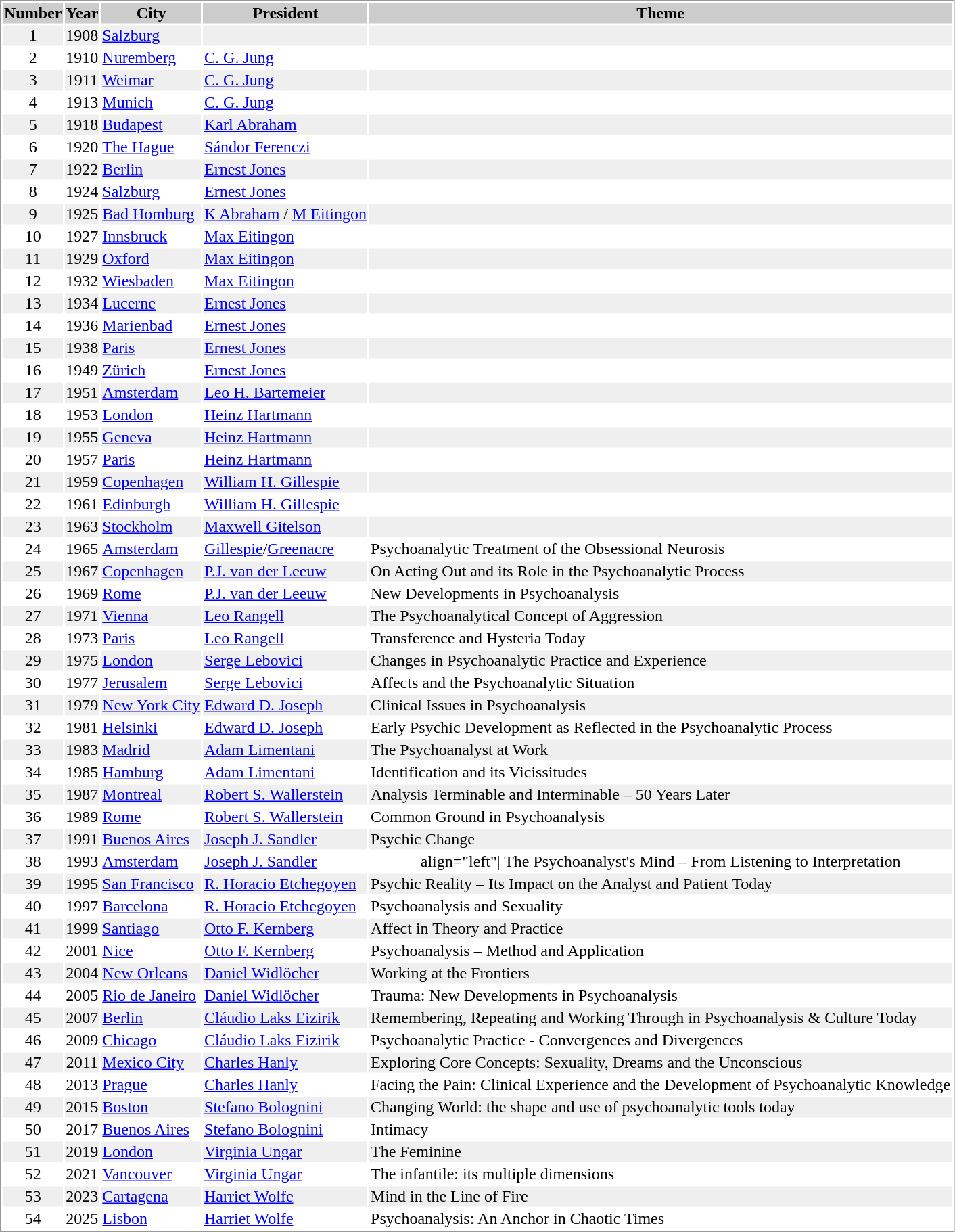<table border="0" style="border: 1px solid #999; background-color:#FFFFFF; text-align:center">
<tr align="center" bgcolor="#CCCCCC">
<th>Number</th>
<th>Year</th>
<th>City</th>
<th>President</th>
<th>Theme</th>
</tr>
<tr bgcolor="#EFEFEF">
<td>1</td>
<td>1908</td>
<td align="left"> <a href='#'>Salzburg</a></td>
<td align="left"></td>
<td align="left"></td>
</tr>
<tr>
<td>2</td>
<td>1910</td>
<td align="left"> <a href='#'>Nuremberg</a></td>
<td align="left"><a href='#'>C. G. Jung</a></td>
<td align="left"></td>
</tr>
<tr bgcolor="#EFEFEF">
<td>3</td>
<td>1911</td>
<td align="left"> <a href='#'>Weimar</a></td>
<td align="left"><a href='#'>C. G. Jung</a></td>
<td align="left"></td>
</tr>
<tr>
<td>4</td>
<td>1913</td>
<td align="left"> <a href='#'>Munich</a></td>
<td align="left"><a href='#'>C. G. Jung</a></td>
<td align="left"></td>
</tr>
<tr bgcolor="#EFEFEF">
<td>5</td>
<td>1918</td>
<td align="left"> <a href='#'>Budapest</a></td>
<td align="left"><a href='#'>Karl Abraham</a></td>
<td align="left"></td>
</tr>
<tr>
<td>6</td>
<td>1920</td>
<td align="left"> <a href='#'>The Hague</a></td>
<td align="left"><a href='#'>Sándor Ferenczi</a></td>
<td align="left"></td>
</tr>
<tr bgcolor="#EFEFEF">
<td>7</td>
<td>1922</td>
<td align="left"> <a href='#'>Berlin</a></td>
<td align="left"><a href='#'>Ernest Jones</a></td>
<td align="left"></td>
</tr>
<tr>
<td>8</td>
<td>1924</td>
<td align="left"> <a href='#'>Salzburg</a></td>
<td align="left"><a href='#'>Ernest Jones</a></td>
<td align="left"></td>
</tr>
<tr bgcolor="#EFEFEF">
<td>9</td>
<td>1925</td>
<td align="left"> <a href='#'>Bad Homburg</a></td>
<td align="left"><a href='#'>K Abraham</a> / <a href='#'>M Eitingon</a></td>
<td align="left"></td>
</tr>
<tr>
<td>10</td>
<td>1927</td>
<td align="left"> <a href='#'>Innsbruck</a></td>
<td align="left"><a href='#'>Max Eitingon</a></td>
<td align="left"></td>
</tr>
<tr bgcolor="#EFEFEF">
<td>11</td>
<td>1929</td>
<td align="left"> <a href='#'>Oxford</a></td>
<td align="left"><a href='#'>Max Eitingon</a></td>
<td align="left"></td>
</tr>
<tr>
<td>12</td>
<td>1932</td>
<td align="left"> <a href='#'>Wiesbaden</a></td>
<td align="left"><a href='#'>Max Eitingon</a></td>
<td align="left"></td>
</tr>
<tr bgcolor="#EFEFEF">
<td>13</td>
<td>1934</td>
<td align="left"> <a href='#'>Lucerne</a></td>
<td align="left"><a href='#'>Ernest Jones</a></td>
<td></td>
</tr>
<tr>
<td>14</td>
<td>1936</td>
<td align="left"> <a href='#'>Marienbad</a></td>
<td align="left"><a href='#'>Ernest Jones</a></td>
<td align="left"></td>
</tr>
<tr bgcolor="#EFEFEF">
<td>15</td>
<td>1938</td>
<td align="left"> <a href='#'>Paris</a></td>
<td align="left"><a href='#'>Ernest Jones</a></td>
<td align="left"></td>
</tr>
<tr>
<td>16</td>
<td>1949</td>
<td align="left"> <a href='#'>Zürich</a></td>
<td align="left"><a href='#'>Ernest Jones</a></td>
<td align="left"></td>
</tr>
<tr bgcolor="#EFEFEF">
<td>17</td>
<td>1951</td>
<td align="left"> <a href='#'>Amsterdam</a></td>
<td align="left"><a href='#'>Leo H. Bartemeier</a></td>
<td align="left"></td>
</tr>
<tr>
<td>18</td>
<td>1953</td>
<td align="left"> <a href='#'>London</a></td>
<td align="left"><a href='#'>Heinz Hartmann</a></td>
<td align="left"></td>
</tr>
<tr bgcolor="#EFEFEF">
<td>19</td>
<td>1955</td>
<td align="left"> <a href='#'>Geneva</a></td>
<td align="left"><a href='#'>Heinz Hartmann</a></td>
<td align="left"></td>
</tr>
<tr>
<td>20</td>
<td>1957</td>
<td align="left"> <a href='#'>Paris</a></td>
<td align="left"><a href='#'>Heinz Hartmann</a></td>
<td align="left"></td>
</tr>
<tr bgcolor="#EFEFEF">
<td>21</td>
<td>1959</td>
<td align="left"> <a href='#'>Copenhagen</a></td>
<td align="left"><a href='#'>William H. Gillespie</a></td>
<td align="left"></td>
</tr>
<tr>
<td>22</td>
<td>1961</td>
<td align="left"> <a href='#'>Edinburgh</a></td>
<td align="left"><a href='#'>William H. Gillespie</a></td>
<td align="left"></td>
</tr>
<tr bgcolor="#EFEFEF">
<td>23</td>
<td>1963</td>
<td align="left"> <a href='#'>Stockholm</a></td>
<td align="left"><a href='#'>Maxwell Gitelson</a></td>
<td align="left"></td>
</tr>
<tr>
<td>24</td>
<td>1965</td>
<td align="left"> <a href='#'>Amsterdam</a></td>
<td align="left"><a href='#'>Gillespie</a>/<a href='#'>Greenacre</a></td>
<td align="left">Psychoanalytic Treatment of the Obsessional Neurosis</td>
</tr>
<tr bgcolor="#EFEFEF">
<td>25</td>
<td>1967</td>
<td align="left"> <a href='#'>Copenhagen</a></td>
<td align="left"><a href='#'>P.J. van der Leeuw</a></td>
<td align="left">On Acting Out and its Role in the Psychoanalytic Process</td>
</tr>
<tr>
<td>26</td>
<td>1969</td>
<td align="left"> <a href='#'>Rome</a></td>
<td align="left"><a href='#'>P.J. van der Leeuw</a></td>
<td align="left">New Developments in Psychoanalysis</td>
</tr>
<tr bgcolor="#EFEFEF">
<td>27</td>
<td>1971</td>
<td align="left"> <a href='#'>Vienna</a></td>
<td align="left"><a href='#'>Leo Rangell</a></td>
<td align="left">The Psychoanalytical Concept of Aggression</td>
</tr>
<tr>
<td>28</td>
<td>1973</td>
<td align="left"> <a href='#'>Paris</a></td>
<td align="left"><a href='#'>Leo Rangell</a></td>
<td align="left">Transference and Hysteria Today</td>
</tr>
<tr bgcolor="#EFEFEF">
<td>29</td>
<td>1975</td>
<td align="left"> <a href='#'>London</a></td>
<td align="left"><a href='#'>Serge Lebovici</a></td>
<td align="left">Changes in Psychoanalytic Practice and Experience</td>
</tr>
<tr>
<td>30</td>
<td>1977</td>
<td align="left"> <a href='#'>Jerusalem</a></td>
<td align="left"><a href='#'>Serge Lebovici</a></td>
<td align="left">Affects and the Psychoanalytic Situation</td>
</tr>
<tr bgcolor="#EFEFEF">
<td>31</td>
<td>1979</td>
<td align="left"> <a href='#'>New York City</a></td>
<td align="left"><a href='#'>Edward D. Joseph</a></td>
<td align="left">Clinical Issues in Psychoanalysis</td>
</tr>
<tr>
<td>32</td>
<td>1981</td>
<td align="left"> <a href='#'>Helsinki</a></td>
<td align="left"><a href='#'>Edward D. Joseph</a></td>
<td align="left">Early Psychic Development as Reflected in the Psychoanalytic Process</td>
</tr>
<tr bgcolor="#EFEFEF">
<td>33</td>
<td>1983</td>
<td align="left"> <a href='#'>Madrid</a></td>
<td align="left"><a href='#'>Adam Limentani</a></td>
<td align="left">The Psychoanalyst at Work</td>
</tr>
<tr>
<td>34</td>
<td>1985</td>
<td align="left"> <a href='#'>Hamburg</a></td>
<td align="left"><a href='#'>Adam Limentani</a></td>
<td align="left">Identification and its Vicissitudes</td>
</tr>
<tr bgcolor="#EFEFEF">
<td>35</td>
<td>1987</td>
<td align="left"> <a href='#'>Montreal</a></td>
<td align="left"><a href='#'>Robert S. Wallerstein</a></td>
<td align="left">Analysis Terminable and Interminable – 50 Years Later</td>
</tr>
<tr>
<td>36</td>
<td>1989</td>
<td align="left"> <a href='#'>Rome</a></td>
<td align="left"><a href='#'>Robert S. Wallerstein</a></td>
<td align="left">Common Ground in Psychoanalysis</td>
</tr>
<tr bgcolor="#EFEFEF">
<td>37</td>
<td>1991</td>
<td align="left"> <a href='#'>Buenos Aires</a></td>
<td align="left"><a href='#'>Joseph J. Sandler</a></td>
<td align="left">Psychic Change</td>
</tr>
<tr>
<td>38</td>
<td>1993</td>
<td align="left"> <a href='#'>Amsterdam</a></td>
<td align="left"><a href='#'>Joseph J. Sandler</a></td>
<td>align="left"| The Psychoanalyst's Mind – From Listening to Interpretation</td>
</tr>
<tr bgcolor="#EFEFEF">
<td>39</td>
<td>1995</td>
<td align="left"> <a href='#'>San Francisco</a></td>
<td align="left"><a href='#'>R. Horacio Etchegoyen</a></td>
<td align="left">Psychic Reality – Its Impact on the Analyst and Patient Today</td>
</tr>
<tr>
<td>40</td>
<td>1997</td>
<td align="left"> <a href='#'>Barcelona</a></td>
<td align="left"><a href='#'>R. Horacio Etchegoyen</a></td>
<td align="left">Psychoanalysis and Sexuality</td>
</tr>
<tr bgcolor="#EFEFEF">
<td>41</td>
<td>1999</td>
<td align="left"> <a href='#'>Santiago</a></td>
<td align="left"><a href='#'>Otto F. Kernberg</a></td>
<td align="left">Affect in Theory and Practice</td>
</tr>
<tr>
<td>42</td>
<td>2001</td>
<td align="left"> <a href='#'>Nice</a></td>
<td align="left"><a href='#'>Otto F. Kernberg</a></td>
<td align="left">Psychoanalysis – Method and Application</td>
</tr>
<tr bgcolor="#EFEFEF">
<td>43</td>
<td>2004</td>
<td align="left"> <a href='#'>New Orleans</a></td>
<td align="left"><a href='#'>Daniel Widlöcher</a></td>
<td align="left">Working at the Frontiers</td>
</tr>
<tr>
<td>44</td>
<td>2005</td>
<td align="left"> <a href='#'>Rio de Janeiro</a></td>
<td align="left"><a href='#'>Daniel Widlöcher</a></td>
<td align="left">Trauma: New Developments in Psychoanalysis</td>
</tr>
<tr bgcolor="#EFEFEF">
<td>45</td>
<td>2007</td>
<td align="left"> <a href='#'>Berlin</a></td>
<td align="left"><a href='#'>Cláudio Laks Eizirik</a></td>
<td align="left">Remembering, Repeating and Working Through in Psychoanalysis & Culture Today</td>
</tr>
<tr>
<td>46</td>
<td>2009</td>
<td align="left"> <a href='#'>Chicago</a></td>
<td align="left"><a href='#'>Cláudio Laks Eizirik</a></td>
<td align="left">Psychoanalytic Practice - Convergences and Divergences</td>
</tr>
<tr bgcolor="#EFEFEF">
<td>47</td>
<td>2011</td>
<td align="left"> <a href='#'>Mexico City</a></td>
<td align="left"><a href='#'>Charles Hanly</a></td>
<td align="left">Exploring Core Concepts: Sexuality, Dreams and the Unconscious</td>
</tr>
<tr>
<td>48</td>
<td>2013</td>
<td align="left"> <a href='#'>Prague</a></td>
<td align="left"><a href='#'>Charles Hanly</a></td>
<td align="left">Facing the Pain: Clinical Experience and the Development of Psychoanalytic Knowledge</td>
</tr>
<tr bgcolor="#EFEFEF">
<td>49</td>
<td>2015</td>
<td align="left"> <a href='#'>Boston</a></td>
<td align="left"><a href='#'>Stefano Bolognini</a></td>
<td align="left">Changing World: the shape and use of psychoanalytic tools today</td>
</tr>
<tr>
<td>50</td>
<td>2017</td>
<td align="left"> <a href='#'>Buenos Aires</a></td>
<td align="left"><a href='#'>Stefano Bolognini</a></td>
<td align="left">Intimacy</td>
</tr>
<tr bgcolor="#EFEFEF">
<td>51</td>
<td>2019</td>
<td align="left"> <a href='#'>London</a></td>
<td align="left"><a href='#'>Virginia Ungar</a></td>
<td align="left">The Feminine</td>
</tr>
<tr>
<td>52</td>
<td>2021</td>
<td align="left"> <a href='#'>Vancouver</a></td>
<td align="left"><a href='#'>Virginia Ungar</a></td>
<td align="left">The infantile: its multiple dimensions</td>
</tr>
<tr bgcolor="#EFEFEF">
<td>53</td>
<td>2023</td>
<td align="left"> <a href='#'>Cartagena</a></td>
<td align="left"><a href='#'>Harriet Wolfe</a></td>
<td align="left">Mind in the Line of Fire</td>
</tr>
<tr>
<td>54</td>
<td>2025</td>
<td align="left"> <a href='#'>Lisbon</a></td>
<td align="left"><a href='#'>Harriet Wolfe</a></td>
<td align="left">Psychoanalysis: An Anchor in Chaotic Times</td>
</tr>
</table>
